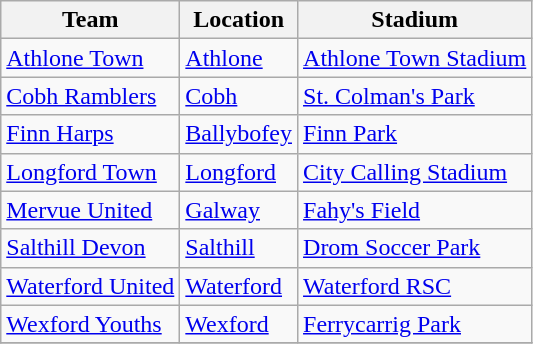<table class="wikitable sortable">
<tr>
<th>Team</th>
<th>Location</th>
<th>Stadium</th>
</tr>
<tr>
<td><a href='#'>Athlone Town</a></td>
<td><a href='#'>Athlone</a></td>
<td><a href='#'>Athlone Town Stadium</a></td>
</tr>
<tr>
<td><a href='#'>Cobh Ramblers</a></td>
<td><a href='#'>Cobh</a></td>
<td><a href='#'>St. Colman's Park</a></td>
</tr>
<tr>
<td><a href='#'>Finn Harps</a></td>
<td><a href='#'>Ballybofey</a></td>
<td><a href='#'>Finn Park</a></td>
</tr>
<tr>
<td><a href='#'>Longford Town</a></td>
<td><a href='#'>Longford</a></td>
<td><a href='#'>City Calling Stadium</a></td>
</tr>
<tr>
<td><a href='#'>Mervue United</a></td>
<td><a href='#'>Galway</a></td>
<td><a href='#'>Fahy's Field</a></td>
</tr>
<tr>
<td><a href='#'>Salthill Devon</a></td>
<td><a href='#'>Salthill</a></td>
<td><a href='#'>Drom Soccer Park</a></td>
</tr>
<tr>
<td><a href='#'>Waterford United</a></td>
<td><a href='#'>Waterford</a></td>
<td><a href='#'>Waterford RSC</a></td>
</tr>
<tr>
<td><a href='#'>Wexford Youths</a></td>
<td><a href='#'>Wexford</a></td>
<td><a href='#'>Ferrycarrig Park</a></td>
</tr>
<tr>
</tr>
</table>
